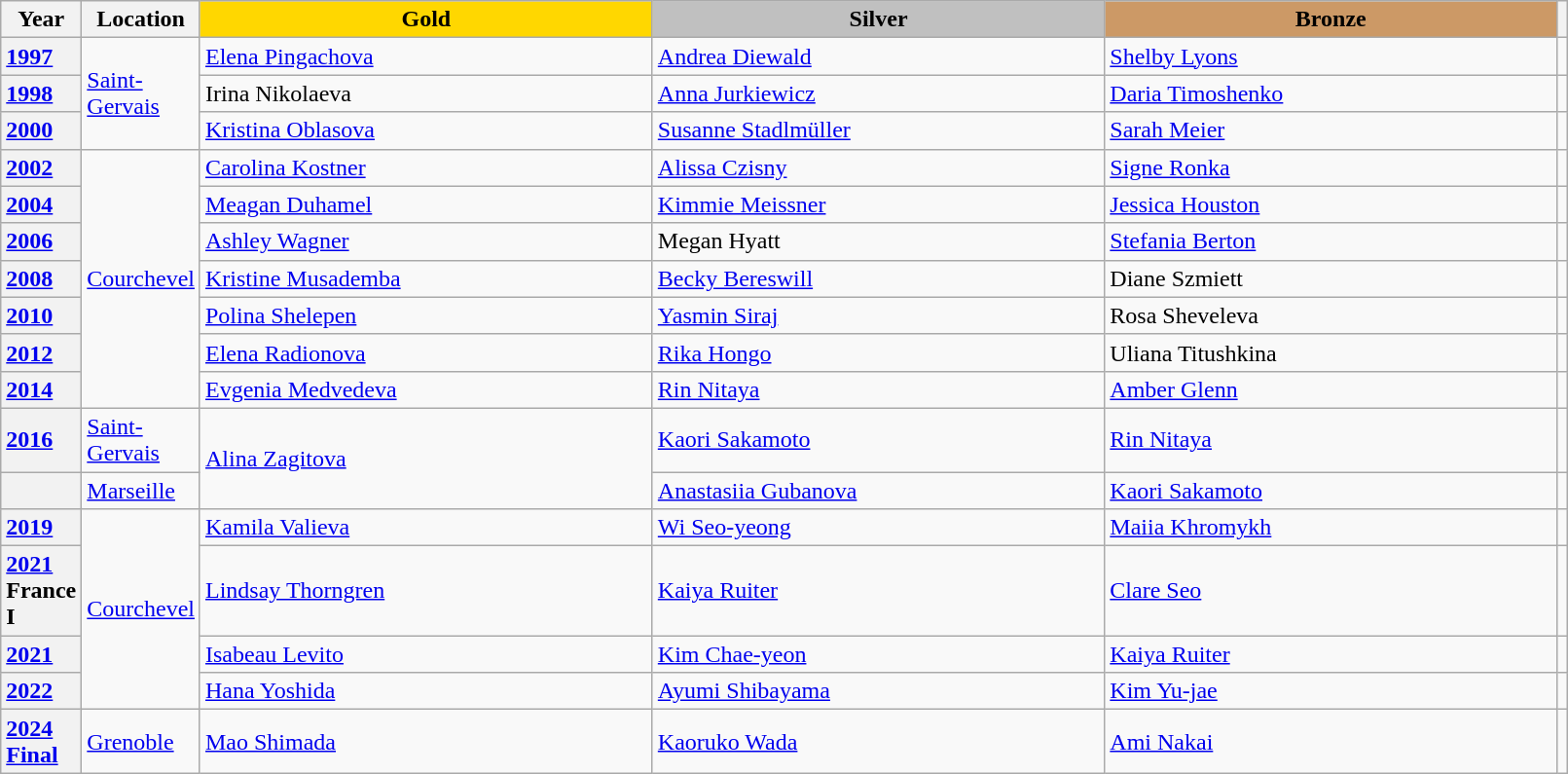<table class="wikitable unsortable" style="text-align:left; width:85%">
<tr>
<th scope="col" style="text-align:center">Year</th>
<th scope="col" style="text-align:center">Location</th>
<td scope="col" style="text-align:center; width:30%; background:gold"><strong>Gold</strong></td>
<td scope="col" style="text-align:center; width:30%; background:silver"><strong>Silver</strong></td>
<td scope="col" style="text-align:center; width:30%; background:#c96"><strong>Bronze</strong></td>
<th scope="col" style="text-align:center"></th>
</tr>
<tr>
<th scope="row" style="text-align:left"><a href='#'>1997</a></th>
<td rowspan="3"><a href='#'>Saint-Gervais</a></td>
<td> <a href='#'>Elena Pingachova</a></td>
<td> <a href='#'>Andrea Diewald</a></td>
<td> <a href='#'>Shelby Lyons</a></td>
<td></td>
</tr>
<tr>
<th scope="row" style="text-align:left"><a href='#'>1998</a></th>
<td> Irina Nikolaeva</td>
<td> <a href='#'>Anna Jurkiewicz</a></td>
<td> <a href='#'>Daria Timoshenko</a></td>
<td></td>
</tr>
<tr>
<th scope="row" style="text-align:left"><a href='#'>2000</a></th>
<td> <a href='#'>Kristina Oblasova</a></td>
<td> <a href='#'>Susanne Stadlmüller</a></td>
<td> <a href='#'>Sarah Meier</a></td>
<td></td>
</tr>
<tr>
<th scope="row" style="text-align:left"><a href='#'>2002</a></th>
<td rowspan="7"><a href='#'>Courchevel</a></td>
<td> <a href='#'>Carolina Kostner</a></td>
<td> <a href='#'>Alissa Czisny</a></td>
<td> <a href='#'>Signe Ronka</a></td>
<td></td>
</tr>
<tr>
<th scope="row" style="text-align:left"><a href='#'>2004</a></th>
<td> <a href='#'>Meagan Duhamel</a></td>
<td> <a href='#'>Kimmie Meissner</a></td>
<td> <a href='#'>Jessica Houston</a></td>
<td></td>
</tr>
<tr>
<th scope="row" style="text-align:left"><a href='#'>2006</a></th>
<td> <a href='#'>Ashley Wagner</a></td>
<td> Megan Hyatt</td>
<td> <a href='#'>Stefania Berton</a></td>
<td></td>
</tr>
<tr>
<th scope="row" style="text-align:left"><a href='#'>2008</a></th>
<td> <a href='#'>Kristine Musademba</a></td>
<td> <a href='#'>Becky Bereswill</a></td>
<td> Diane Szmiett</td>
<td></td>
</tr>
<tr>
<th scope="row" style="text-align:left"><a href='#'>2010</a></th>
<td> <a href='#'>Polina Shelepen</a></td>
<td> <a href='#'>Yasmin Siraj</a></td>
<td> Rosa Sheveleva</td>
<td></td>
</tr>
<tr>
<th scope="row" style="text-align:left"><a href='#'>2012</a></th>
<td> <a href='#'>Elena Radionova</a></td>
<td> <a href='#'>Rika Hongo</a></td>
<td> Uliana Titushkina</td>
<td></td>
</tr>
<tr>
<th scope="row" style="text-align:left"><a href='#'>2014</a></th>
<td> <a href='#'>Evgenia Medvedeva</a></td>
<td> <a href='#'>Rin Nitaya</a></td>
<td> <a href='#'>Amber Glenn</a></td>
<td></td>
</tr>
<tr>
<th scope="row" style="text-align:left"><a href='#'>2016</a></th>
<td><a href='#'>Saint-Gervais</a></td>
<td rowspan="2"> <a href='#'>Alina Zagitova</a></td>
<td> <a href='#'>Kaori Sakamoto</a></td>
<td> <a href='#'>Rin Nitaya</a></td>
<td></td>
</tr>
<tr>
<th scope="row" style="text-align:left"></th>
<td><a href='#'>Marseille</a></td>
<td> <a href='#'>Anastasiia Gubanova</a></td>
<td> <a href='#'>Kaori Sakamoto</a></td>
<td></td>
</tr>
<tr>
<th scope="row" style="text-align:left"><a href='#'>2019</a></th>
<td rowspan="4"><a href='#'>Courchevel</a></td>
<td> <a href='#'>Kamila Valieva</a></td>
<td> <a href='#'>Wi Seo-yeong</a></td>
<td> <a href='#'>Maiia Khromykh</a></td>
<td></td>
</tr>
<tr>
<th scope="row" style="text-align:left"><a href='#'>2021</a><br>France I</th>
<td> <a href='#'>Lindsay Thorngren</a></td>
<td> <a href='#'>Kaiya Ruiter</a></td>
<td> <a href='#'>Clare Seo</a></td>
<td></td>
</tr>
<tr>
<th scope="row" style="text-align:left"><a href='#'>2021</a><br></th>
<td> <a href='#'>Isabeau Levito</a></td>
<td> <a href='#'>Kim Chae-yeon</a></td>
<td> <a href='#'>Kaiya Ruiter</a></td>
<td></td>
</tr>
<tr>
<th scope="row" style="text-align:left"><a href='#'>2022</a></th>
<td> <a href='#'>Hana Yoshida</a></td>
<td> <a href='#'>Ayumi Shibayama</a></td>
<td> <a href='#'>Kim Yu-jae</a></td>
<td></td>
</tr>
<tr>
<th scope="row" style="text-align:left"><a href='#'>2024 Final</a></th>
<td><a href='#'>Grenoble</a></td>
<td> <a href='#'>Mao Shimada</a></td>
<td> <a href='#'>Kaoruko Wada</a></td>
<td> <a href='#'>Ami Nakai</a></td>
<td></td>
</tr>
</table>
